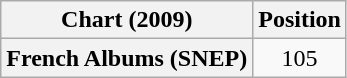<table class="wikitable plainrowheaders" style="text-align:center">
<tr>
<th scope="col">Chart (2009)</th>
<th scope="col">Position</th>
</tr>
<tr>
<th scope="row">French Albums (SNEP)</th>
<td>105</td>
</tr>
</table>
